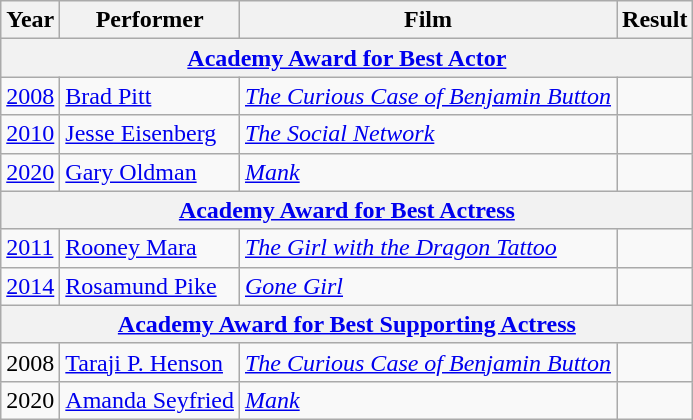<table class="wikitable">
<tr>
<th>Year</th>
<th>Performer</th>
<th>Film</th>
<th>Result</th>
</tr>
<tr>
<th colspan="4"><a href='#'>Academy Award for Best Actor</a></th>
</tr>
<tr>
<td><a href='#'>2008</a></td>
<td><a href='#'>Brad Pitt</a></td>
<td><em><a href='#'>The Curious Case of Benjamin Button</a></em></td>
<td></td>
</tr>
<tr>
<td><a href='#'>2010</a></td>
<td><a href='#'>Jesse Eisenberg</a></td>
<td><em><a href='#'>The Social Network</a></em></td>
<td></td>
</tr>
<tr>
<td><a href='#'>2020</a></td>
<td><a href='#'>Gary Oldman</a></td>
<td><em><a href='#'>Mank</a></em></td>
<td></td>
</tr>
<tr>
<th colspan="4"><a href='#'>Academy Award for Best Actress</a></th>
</tr>
<tr>
<td><a href='#'>2011</a></td>
<td><a href='#'>Rooney Mara</a></td>
<td><em><a href='#'>The Girl with the Dragon Tattoo</a></em></td>
<td></td>
</tr>
<tr>
<td><a href='#'>2014</a></td>
<td><a href='#'>Rosamund Pike</a></td>
<td><em><a href='#'>Gone Girl</a></em></td>
<td></td>
</tr>
<tr>
<th colspan="4"><a href='#'>Academy Award for Best Supporting Actress</a></th>
</tr>
<tr>
<td>2008</td>
<td><a href='#'>Taraji P. Henson</a></td>
<td><em><a href='#'>The Curious Case of Benjamin Button</a></em></td>
<td></td>
</tr>
<tr>
<td>2020</td>
<td><a href='#'>Amanda Seyfried</a></td>
<td><em><a href='#'>Mank</a></em></td>
<td></td>
</tr>
</table>
